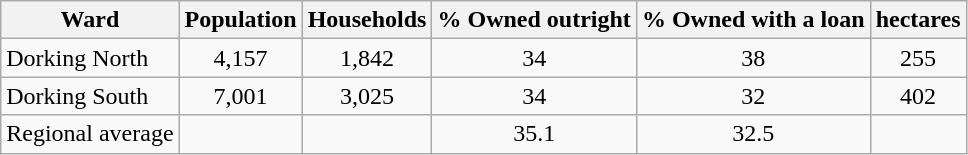<table class="wikitable">
<tr>
<th>Ward</th>
<th>Population</th>
<th>Households</th>
<th>% Owned outright</th>
<th>% Owned with a loan</th>
<th>hectares</th>
</tr>
<tr>
<td>Dorking North</td>
<td style="text-align:center;">4,157</td>
<td style="text-align:center;">1,842</td>
<td style="text-align:center;">34</td>
<td style="text-align:center;">38</td>
<td style="text-align:center;">255</td>
</tr>
<tr>
<td>Dorking South</td>
<td style="text-align:center;">7,001</td>
<td style="text-align:center;">3,025</td>
<td style="text-align:center;">34</td>
<td style="text-align:center;">32</td>
<td style="text-align:center;">402</td>
</tr>
<tr>
<td>Regional average</td>
<td></td>
<td></td>
<td style="text-align:center;">35.1</td>
<td style="text-align:center;">32.5</td>
<td></td>
</tr>
</table>
